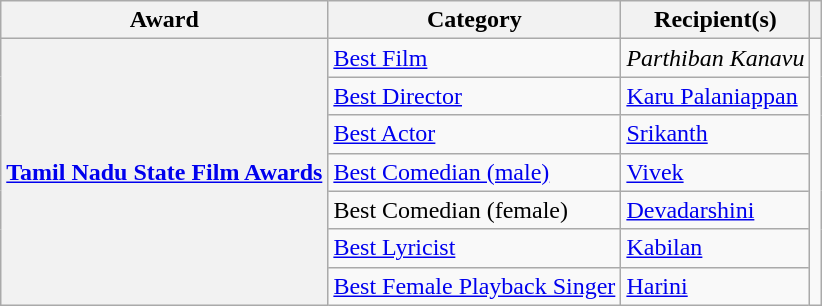<table class="wikitable plainrowheaders sortable">
<tr>
<th scope="col">Award</th>
<th scope="col">Category</th>
<th scope="col">Recipient(s)</th>
<th scope="col" class="unsortable"></th>
</tr>
<tr>
<th rowspan="13" scope="row"><a href='#'>Tamil Nadu State Film Awards</a></th>
<td><a href='#'>Best Film</a></td>
<td><em>Parthiban Kanavu</em></td>
<td rowspan="13" style="text-align:center;"></td>
</tr>
<tr>
<td><a href='#'>Best Director</a></td>
<td><a href='#'>Karu Palaniappan</a></td>
</tr>
<tr>
<td><a href='#'>Best Actor</a></td>
<td><a href='#'>Srikanth</a></td>
</tr>
<tr>
<td><a href='#'>Best Comedian (male)</a></td>
<td><a href='#'>Vivek</a></td>
</tr>
<tr>
<td>Best Comedian (female)</td>
<td><a href='#'>Devadarshini</a></td>
</tr>
<tr>
<td><a href='#'>Best Lyricist</a></td>
<td><a href='#'>Kabilan</a></td>
</tr>
<tr>
<td><a href='#'>Best Female Playback Singer</a></td>
<td><a href='#'>Harini</a></td>
</tr>
</table>
